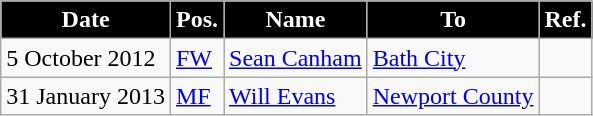<table class="wikitable defaultcenter col1left col3left col4left">
<tr>
<th style="background:#000; color:white;">Date</th>
<th style="background:#000; color:white;">Pos.</th>
<th style="background:#000; color:white;">Name</th>
<th style="background:#000; color:white;">To</th>
<th style="background:#000; color:white;">Ref.</th>
</tr>
<tr>
<td>5 October 2012</td>
<td><a href='#'>FW</a></td>
<td> <a href='#'>Sean Canham</a></td>
<td><a href='#'>Bath City</a></td>
<td></td>
</tr>
<tr>
<td>31 January 2013</td>
<td><a href='#'>MF</a></td>
<td> <a href='#'>Will Evans</a></td>
<td><a href='#'>Newport County</a></td>
<td></td>
</tr>
</table>
